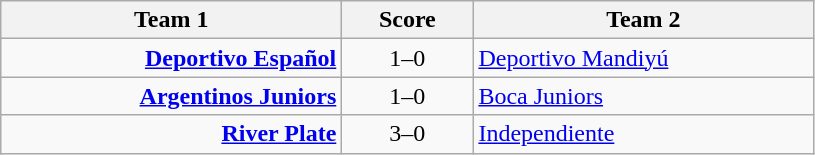<table class="wikitable" style="text-align: center">
<tr>
<th width=220>Team 1</th>
<th width=80>Score</th>
<th width=220>Team 2</th>
</tr>
<tr>
<td align=right><strong><a href='#'>Deportivo Español</a></strong></td>
<td>1–0</td>
<td align=left><a href='#'>Deportivo Mandiyú</a></td>
</tr>
<tr>
<td align=right><strong><a href='#'>Argentinos Juniors</a></strong></td>
<td>1–0</td>
<td align=left><a href='#'>Boca Juniors</a></td>
</tr>
<tr>
<td align=right><strong><a href='#'>River Plate</a></strong></td>
<td>3–0</td>
<td align=left><a href='#'>Independiente</a></td>
</tr>
</table>
